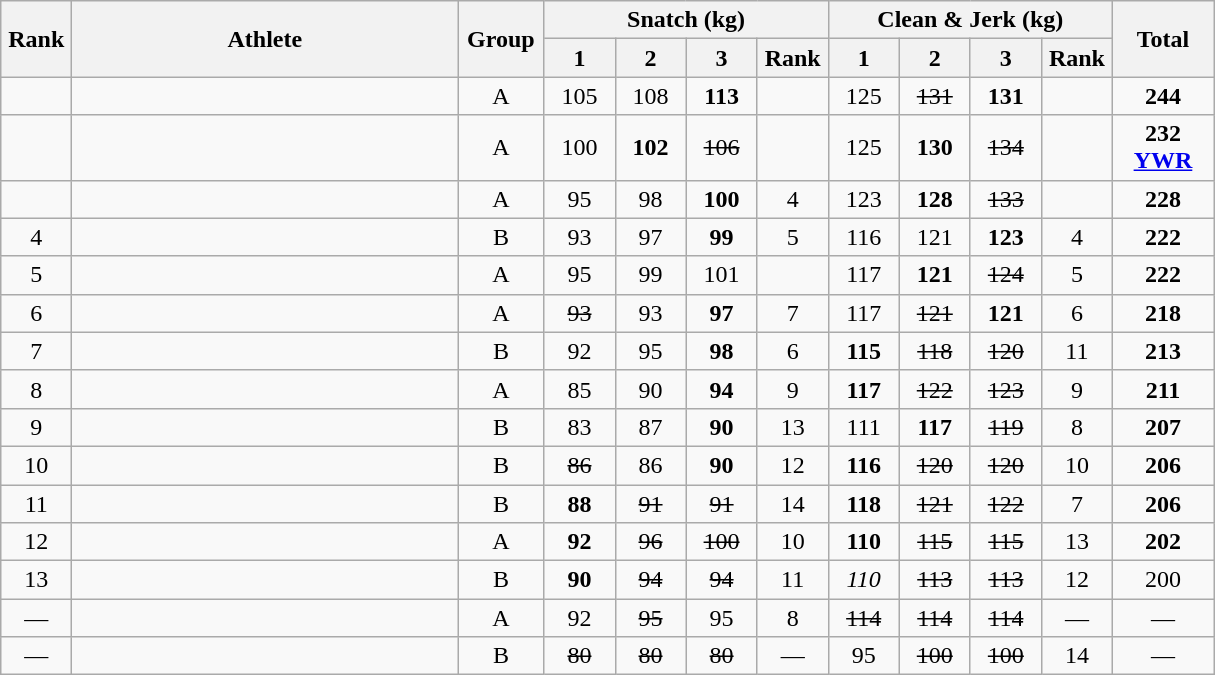<table class = "wikitable" style="text-align:center;">
<tr>
<th rowspan=2 width=40>Rank</th>
<th rowspan=2 width=250>Athlete</th>
<th rowspan=2 width=50>Group</th>
<th colspan=4>Snatch (kg)</th>
<th colspan=4>Clean & Jerk (kg)</th>
<th rowspan=2 width=60>Total</th>
</tr>
<tr>
<th width=40>1</th>
<th width=40>2</th>
<th width=40>3</th>
<th width=40>Rank</th>
<th width=40>1</th>
<th width=40>2</th>
<th width=40>3</th>
<th width=40>Rank</th>
</tr>
<tr>
<td></td>
<td align=left></td>
<td>A</td>
<td>105</td>
<td>108</td>
<td><strong>113</strong></td>
<td></td>
<td>125</td>
<td><s>131</s></td>
<td><strong>131</strong></td>
<td></td>
<td><strong>244</strong></td>
</tr>
<tr>
<td></td>
<td align=left></td>
<td>A</td>
<td>100</td>
<td><strong>102</strong></td>
<td><s>106</s></td>
<td></td>
<td>125</td>
<td><strong>130</strong></td>
<td><s>134</s></td>
<td></td>
<td><strong>232</strong><br><strong><a href='#'>YWR</a></strong></td>
</tr>
<tr>
<td></td>
<td align=left></td>
<td>A</td>
<td>95</td>
<td>98</td>
<td><strong>100</strong></td>
<td>4</td>
<td>123</td>
<td><strong>128</strong></td>
<td><s>133</s></td>
<td></td>
<td><strong>228</strong></td>
</tr>
<tr>
<td>4</td>
<td align=left></td>
<td>B</td>
<td>93</td>
<td>97</td>
<td><strong>99</strong></td>
<td>5</td>
<td>116</td>
<td>121</td>
<td><strong>123</strong></td>
<td>4</td>
<td><strong>222</strong></td>
</tr>
<tr>
<td>5</td>
<td align=left></td>
<td>A</td>
<td>95</td>
<td>99</td>
<td>101</td>
<td></td>
<td>117</td>
<td><strong>121</strong></td>
<td><s>124</s></td>
<td>5</td>
<td><strong>222</strong></td>
</tr>
<tr>
<td>6</td>
<td align=left></td>
<td>A</td>
<td><s>93</s></td>
<td>93</td>
<td><strong>97</strong></td>
<td>7</td>
<td>117</td>
<td><s>121</s></td>
<td><strong>121</strong></td>
<td>6</td>
<td><strong>218</strong></td>
</tr>
<tr>
<td>7</td>
<td align=left></td>
<td>B</td>
<td>92</td>
<td>95</td>
<td><strong>98</strong></td>
<td>6</td>
<td><strong>115</strong></td>
<td><s>118</s></td>
<td><s>120</s></td>
<td>11</td>
<td><strong>213</strong></td>
</tr>
<tr>
<td>8</td>
<td align=left></td>
<td>A</td>
<td>85</td>
<td>90</td>
<td><strong>94</strong></td>
<td>9</td>
<td><strong>117</strong></td>
<td><s>122</s></td>
<td><s>123</s></td>
<td>9</td>
<td><strong>211</strong></td>
</tr>
<tr>
<td>9</td>
<td align=left></td>
<td>B</td>
<td>83</td>
<td>87</td>
<td><strong>90</strong></td>
<td>13</td>
<td>111</td>
<td><strong>117</strong></td>
<td><s>119</s></td>
<td>8</td>
<td><strong>207</strong></td>
</tr>
<tr>
<td>10</td>
<td align=left></td>
<td>B</td>
<td><s>86</s></td>
<td>86</td>
<td><strong>90</strong></td>
<td>12</td>
<td><strong>116</strong></td>
<td><s>120</s></td>
<td><s>120</s></td>
<td>10</td>
<td><strong>206</strong></td>
</tr>
<tr>
<td>11</td>
<td align=left></td>
<td>B</td>
<td><strong>88</strong></td>
<td><s>91</s></td>
<td><s>91</s></td>
<td>14</td>
<td><strong>118</strong></td>
<td><s>121</s></td>
<td><s>122</s></td>
<td>7</td>
<td><strong>206</strong></td>
</tr>
<tr>
<td>12</td>
<td align=left></td>
<td>A</td>
<td><strong>92</strong></td>
<td><s>96</s></td>
<td><s>100</s></td>
<td>10</td>
<td><strong>110</strong></td>
<td><s>115</s></td>
<td><s>115</s></td>
<td>13</td>
<td><strong>202</strong></td>
</tr>
<tr>
<td>13</td>
<td align=left></td>
<td>B</td>
<td><strong>90</strong></td>
<td><s>94</s></td>
<td><s>94</s></td>
<td>11</td>
<td><em>110<strong></td>
<td><s>113</s></td>
<td><s>113</s></td>
<td>12</td>
<td></strong>200<strong></td>
</tr>
<tr>
<td>—</td>
<td align=left></td>
<td>A</td>
<td>92</td>
<td><s>95</s></td>
<td></strong>95<strong></td>
<td>8</td>
<td><s>114</s></td>
<td><s>114</s></td>
<td><s>114</s></td>
<td>—</td>
<td></strong>—<strong></td>
</tr>
<tr>
<td>—</td>
<td align=left></td>
<td>B</td>
<td><s>80</s></td>
<td><s>80</s></td>
<td><s>80</s></td>
<td>—</td>
<td></strong>95<strong></td>
<td><s>100</s></td>
<td><s>100</s></td>
<td>14</td>
<td></strong>—<strong></td>
</tr>
</table>
